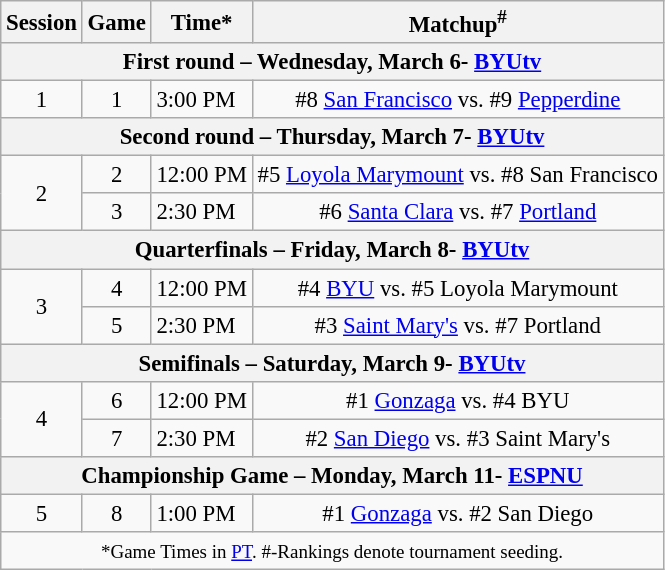<table class="wikitable" style="text-align: center; font-size: 95%;">
<tr>
<th>Session</th>
<th>Game</th>
<th>Time*</th>
<th>Matchup<sup>#</sup></th>
</tr>
<tr>
<th colspan=7>First round – Wednesday, March 6- <a href='#'>BYUtv</a></th>
</tr>
<tr>
<td>1</td>
<td>1</td>
<td style="text-align: left;">3:00 PM</td>
<td>#8 <a href='#'>San Francisco</a> vs. #9 <a href='#'>Pepperdine</a></td>
</tr>
<tr>
<th colspan=7>Second round – Thursday, March 7- <a href='#'>BYUtv</a></th>
</tr>
<tr>
<td rowspan=2>2</td>
<td>2</td>
<td style="text-align: left;">12:00 PM</td>
<td>#5 <a href='#'>Loyola Marymount</a> vs. #8 San Francisco</td>
</tr>
<tr>
<td>3</td>
<td style="text-align: left;">2:30 PM</td>
<td>#6 <a href='#'>Santa Clara</a> vs. #7 <a href='#'>Portland</a></td>
</tr>
<tr>
<th colspan=7>Quarterfinals – Friday, March 8- <a href='#'>BYUtv</a></th>
</tr>
<tr>
<td rowspan=2>3</td>
<td>4</td>
<td style="text-align: left;">12:00 PM</td>
<td>#4 <a href='#'>BYU</a> vs. #5 Loyola Marymount</td>
</tr>
<tr>
<td>5</td>
<td style="text-align: left;">2:30 PM</td>
<td>#3 <a href='#'>Saint Mary's</a> vs. #7 Portland</td>
</tr>
<tr>
<th colspan=7>Semifinals – Saturday, March 9- <a href='#'>BYUtv</a></th>
</tr>
<tr>
<td rowspan=2>4</td>
<td>6</td>
<td style="text-align: left;">12:00 PM</td>
<td>#1 <a href='#'>Gonzaga</a> vs. #4 BYU</td>
</tr>
<tr>
<td>7</td>
<td style="text-align: left;">2:30 PM</td>
<td>#2 <a href='#'>San Diego</a> vs. #3 Saint Mary's</td>
</tr>
<tr>
<th colspan=7>Championship Game – Monday, March 11- <a href='#'>ESPNU</a></th>
</tr>
<tr>
<td>5</td>
<td>8</td>
<td style="text-align: left;">1:00 PM</td>
<td>#1 <a href='#'>Gonzaga</a> vs. #2 San Diego</td>
</tr>
<tr>
<td colspan=6><small>*Game Times in <a href='#'>PT</a>. #-Rankings denote tournament seeding.</small></td>
</tr>
</table>
